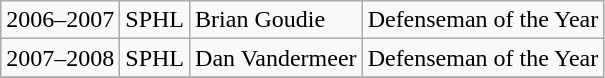<table class="wikitable">
<tr>
<td>2006–2007</td>
<td>SPHL</td>
<td>Brian Goudie</td>
<td>Defenseman of the Year</td>
</tr>
<tr>
<td>2007–2008</td>
<td>SPHL</td>
<td>Dan Vandermeer</td>
<td>Defenseman of the Year</td>
</tr>
<tr>
</tr>
</table>
